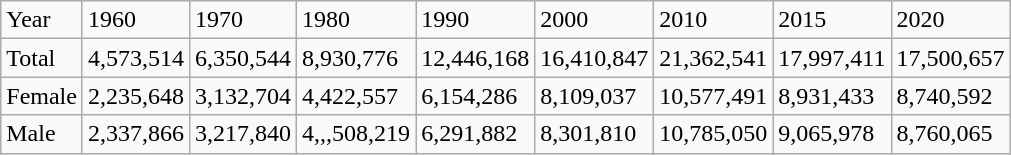<table class="wikitable">
<tr>
<td>Year</td>
<td>1960</td>
<td>1970</td>
<td>1980</td>
<td>1990</td>
<td>2000</td>
<td>2010</td>
<td>2015</td>
<td>2020</td>
</tr>
<tr>
<td>Total</td>
<td>4,573,514</td>
<td>6,350,544</td>
<td>8,930,776</td>
<td>12,446,168</td>
<td>16,410,847</td>
<td>21,362,541</td>
<td>17,997,411</td>
<td>17,500,657</td>
</tr>
<tr>
<td>Female</td>
<td>2,235,648</td>
<td>3,132,704</td>
<td>4,422,557</td>
<td>6,154,286</td>
<td>8,109,037</td>
<td>10,577,491</td>
<td>8,931,433</td>
<td>8,740,592</td>
</tr>
<tr>
<td>Male</td>
<td>2,337,866</td>
<td>3,217,840</td>
<td>4,,,508,219</td>
<td>6,291,882</td>
<td>8,301,810</td>
<td>10,785,050</td>
<td>9,065,978</td>
<td>8,760,065</td>
</tr>
</table>
